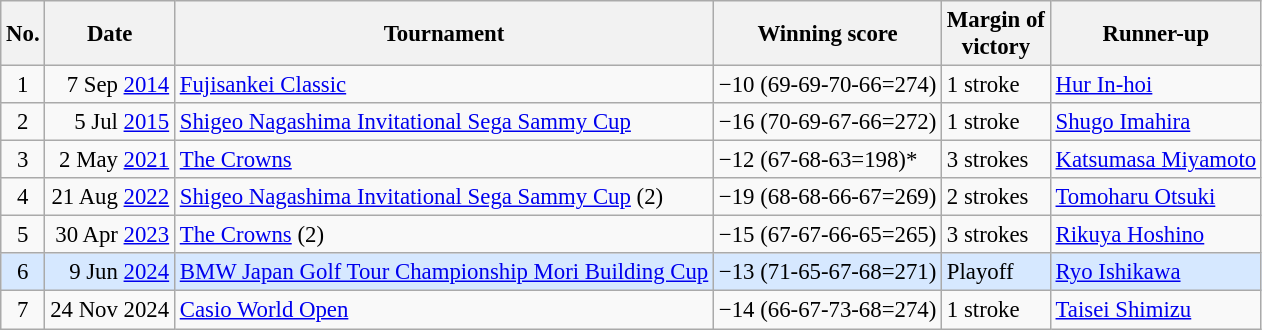<table class="wikitable" style="font-size:95%;">
<tr>
<th>No.</th>
<th>Date</th>
<th>Tournament</th>
<th>Winning score</th>
<th>Margin of<br>victory</th>
<th>Runner-up</th>
</tr>
<tr>
<td align=center>1</td>
<td align=right>7 Sep <a href='#'>2014</a></td>
<td><a href='#'>Fujisankei Classic</a></td>
<td>−10 (69-69-70-66=274)</td>
<td>1 stroke</td>
<td> <a href='#'>Hur In-hoi</a></td>
</tr>
<tr>
<td align=center>2</td>
<td align=right>5 Jul <a href='#'>2015</a></td>
<td><a href='#'>Shigeo Nagashima Invitational Sega Sammy Cup</a></td>
<td>−16 (70-69-67-66=272)</td>
<td>1 stroke</td>
<td> <a href='#'>Shugo Imahira</a></td>
</tr>
<tr>
<td align=center>3</td>
<td align=right>2 May <a href='#'>2021</a></td>
<td><a href='#'>The Crowns</a></td>
<td>−12 (67-68-63=198)*</td>
<td>3 strokes</td>
<td> <a href='#'>Katsumasa Miyamoto</a></td>
</tr>
<tr>
<td align=center>4</td>
<td align=right>21 Aug <a href='#'>2022</a></td>
<td><a href='#'>Shigeo Nagashima Invitational Sega Sammy Cup</a> (2)</td>
<td>−19 (68-68-66-67=269)</td>
<td>2 strokes</td>
<td> <a href='#'>Tomoharu Otsuki</a></td>
</tr>
<tr>
<td align=center>5</td>
<td align=right>30 Apr <a href='#'>2023</a></td>
<td><a href='#'>The Crowns</a> (2)</td>
<td>−15 (67-67-66-65=265)</td>
<td>3 strokes</td>
<td> <a href='#'>Rikuya Hoshino</a></td>
</tr>
<tr style="background:#D6E8FF;">
<td align=center>6</td>
<td align=right>9 Jun <a href='#'>2024</a></td>
<td><a href='#'>BMW Japan Golf Tour Championship Mori Building Cup</a></td>
<td>−13 (71-65-67-68=271)</td>
<td>Playoff</td>
<td> <a href='#'>Ryo Ishikawa</a></td>
</tr>
<tr>
<td align=center>7</td>
<td align=right>24 Nov 2024</td>
<td><a href='#'>Casio World Open</a></td>
<td>−14 (66-67-73-68=274)</td>
<td>1 stroke</td>
<td> <a href='#'>Taisei Shimizu</a></td>
</tr>
</table>
